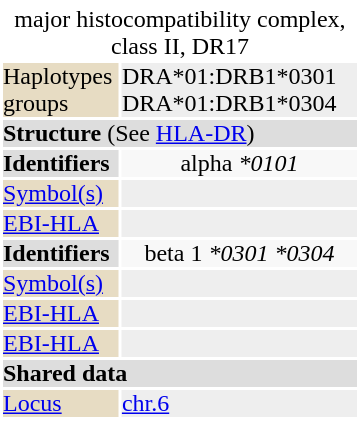<table id="drugInfoBox" style="float: right; clear: right; margin: 0 0 0.5em 1em; background: #ffffff;" class="toccolours" border=0 cellpadding=0 align=right width="240px">
<tr>
<td align="center" colspan="2"></td>
</tr>
<tr>
<td align="center" colspan="2"><div>major histocompatibility complex, class II, DR17</div></td>
</tr>
<tr>
<td bgcolor="#e7dcc3">Haplotypes groups</td>
<td bgcolor="#eeeeee">DRA*01:DRB1*0301 DRA*01:DRB1*0304</td>
</tr>
<tr>
<td colspan="2" bgcolor="#dddddd"><strong>Structure</strong> (See <a href='#'>HLA-DR</a>)</td>
</tr>
<tr style="background:#f8f8f8">
<td bgcolor="#dddddd"><strong>Identifiers</strong></td>
<td align="center"><div>alpha <em>*0101</em></div></td>
</tr>
<tr>
<td bgcolor="#e7dcc3"><a href='#'>Symbol(s)</a></td>
<td bgcolor="#eeeeee"></td>
</tr>
<tr>
<td bgcolor="#e7dcc3"><a href='#'>EBI-HLA</a></td>
<td bgcolor="#eeeeee"></td>
</tr>
<tr style="background:#f8f8f8">
<td bgcolor="#dddddd"><strong>Identifiers</strong></td>
<td align="center"><div>beta 1 <em>*0301</em> <em>*0304</em> </div></td>
</tr>
<tr>
<td bgcolor="#e7dcc3"><a href='#'>Symbol(s)</a></td>
<td bgcolor="#eeeeee"></td>
</tr>
<tr>
<td bgcolor="#e7dcc3"><a href='#'>EBI-HLA</a></td>
<td bgcolor="#eeeeee"></td>
</tr>
<tr>
<td bgcolor="#e7dcc3"><a href='#'>EBI-HLA</a></td>
<td bgcolor="#eeeeee"></td>
</tr>
<tr>
<td colspan="2" bgcolor="#dddddd"><strong>Shared data</strong></td>
</tr>
<tr>
<td bgcolor="#e7dcc3"><a href='#'>Locus</a></td>
<td bgcolor="#eeeeee"><a href='#'>chr.6</a> <em></em></td>
</tr>
<tr>
</tr>
</table>
